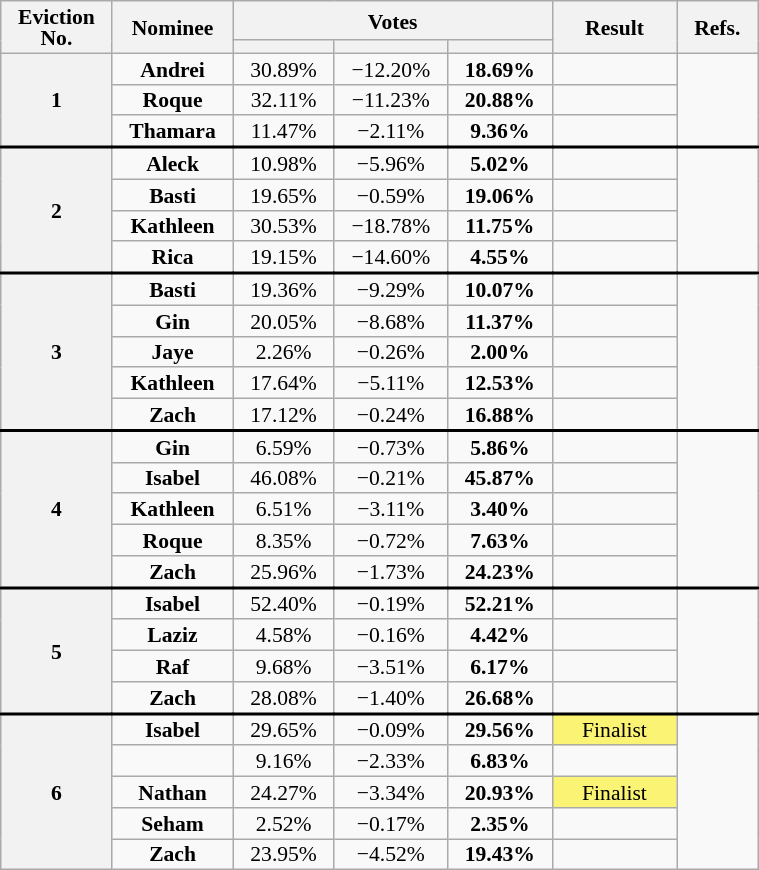<table class="wikitable" style="text-align:center; font-size:90%; line-height:14px;" width="40%">
<tr>
<th rowspan="2" width="05%">Eviction No.</th>
<th rowspan="2" width="05%">Nominee</th>
<th colspan="3" width="15%">Votes</th>
<th rowspan="2" width="10%">Result</th>
<th rowspan="2" width="05%">Refs.</th>
</tr>
<tr>
<th width="05%"></th>
<th width="05%"></th>
<th width="05%"></th>
</tr>
<tr>
<th rowspan="3">1</th>
<td><strong>Andrei</strong></td>
<td>30.89%</td>
<td>−12.20%</td>
<td><strong>18.69%</strong></td>
<td></td>
<td rowspan="3"></td>
</tr>
<tr>
<td><strong>Roque</strong></td>
<td>32.11%</td>
<td>−11.23%</td>
<td><strong>20.88%</strong></td>
<td></td>
</tr>
<tr>
<td><strong>Thamara</strong></td>
<td>11.47%</td>
<td>−2.11%</td>
<td><strong>9.36%</strong></td>
<td></td>
</tr>
<tr style="border-top: 2px solid;">
<th rowspan="4">2</th>
<td><strong>Aleck</strong></td>
<td>10.98%</td>
<td>−5.96%</td>
<td><strong>5.02%</strong></td>
<td></td>
<td rowspan="4"></td>
</tr>
<tr>
<td><strong>Basti</strong></td>
<td>19.65%</td>
<td>−0.59%</td>
<td><strong>19.06%</strong></td>
<td></td>
</tr>
<tr>
<td><strong>Kathleen</strong></td>
<td>30.53%</td>
<td>−18.78%</td>
<td><strong>11.75%</strong></td>
<td></td>
</tr>
<tr>
<td><strong>Rica</strong></td>
<td>19.15%</td>
<td>−14.60%</td>
<td><strong>4.55%</strong></td>
<td></td>
</tr>
<tr style="border-top: 2px solid;">
<th rowspan="5">3</th>
<td><strong>Basti</strong></td>
<td>19.36%</td>
<td>−9.29%</td>
<td><strong>10.07%</strong></td>
<td></td>
<td rowspan="5"></td>
</tr>
<tr>
<td><strong>Gin</strong></td>
<td>20.05%</td>
<td>−8.68%</td>
<td><strong>11.37%</strong></td>
<td></td>
</tr>
<tr>
<td><strong>Jaye</strong></td>
<td>2.26%</td>
<td>−0.26%</td>
<td><strong>2.00%</strong></td>
<td></td>
</tr>
<tr>
<td><strong>Kathleen</strong></td>
<td>17.64%</td>
<td>−5.11%</td>
<td><strong>12.53%</strong></td>
<td></td>
</tr>
<tr>
<td><strong>Zach</strong></td>
<td>17.12%</td>
<td>−0.24%</td>
<td><strong>16.88%</strong></td>
<td></td>
</tr>
<tr style="border-top: 2px solid;">
<th rowspan="5">4</th>
<td><strong>Gin</strong></td>
<td>6.59%</td>
<td>−0.73%</td>
<td><strong>5.86%</strong></td>
<td></td>
<td rowspan="5"></td>
</tr>
<tr>
<td><strong>Isabel</strong></td>
<td>46.08%</td>
<td>−0.21%</td>
<td><strong>45.87%</strong></td>
<td></td>
</tr>
<tr>
<td><strong>Kathleen</strong></td>
<td>6.51%</td>
<td>−3.11%</td>
<td><strong>3.40%</strong></td>
<td></td>
</tr>
<tr>
<td><strong>Roque</strong></td>
<td>8.35%</td>
<td>−0.72%</td>
<td><strong>7.63%</strong></td>
<td></td>
</tr>
<tr>
<td><strong>Zach</strong></td>
<td>25.96%</td>
<td>−1.73%</td>
<td><strong>24.23%</strong></td>
<td></td>
</tr>
<tr style="border-top: 2px solid;">
<th rowspan="4">5</th>
<td><strong>Isabel</strong></td>
<td>52.40%</td>
<td>−0.19%</td>
<td><strong>52.21%</strong></td>
<td></td>
<td rowspan="4"></td>
</tr>
<tr>
<td><strong>Laziz</strong></td>
<td>4.58%</td>
<td>−0.16%</td>
<td><strong>4.42%</strong></td>
<td></td>
</tr>
<tr>
<td><strong>Raf</strong></td>
<td>9.68%</td>
<td>−3.51%</td>
<td><strong>6.17%</strong></td>
<td></td>
</tr>
<tr>
<td><strong>Zach</strong></td>
<td>28.08%</td>
<td>−1.40%</td>
<td><strong>26.68%</strong></td>
<td></td>
</tr>
<tr style="border-top: 2px solid;">
<th rowspan="5">6</th>
<td><strong>Isabel</strong></td>
<td>29.65%</td>
<td>−0.09%</td>
<td><strong>29.56%</strong></td>
<td style="background:#FBF373;">Finalist</td>
<td rowspan="5"></td>
</tr>
<tr>
<td><strong></strong></td>
<td>9.16%</td>
<td>−2.33%</td>
<td><strong>6.83%</strong></td>
<td></td>
</tr>
<tr>
<td><strong>Nathan</strong></td>
<td>24.27%</td>
<td>−3.34%</td>
<td><strong>20.93%</strong></td>
<td style="background:#FBF373;">Finalist</td>
</tr>
<tr>
<td><strong>Seham</strong></td>
<td>2.52%</td>
<td>−0.17%</td>
<td><strong>2.35%</strong></td>
<td></td>
</tr>
<tr>
<td><strong>Zach</strong></td>
<td>23.95%</td>
<td>−4.52%</td>
<td><strong>19.43%</strong></td>
<td></td>
</tr>
</table>
